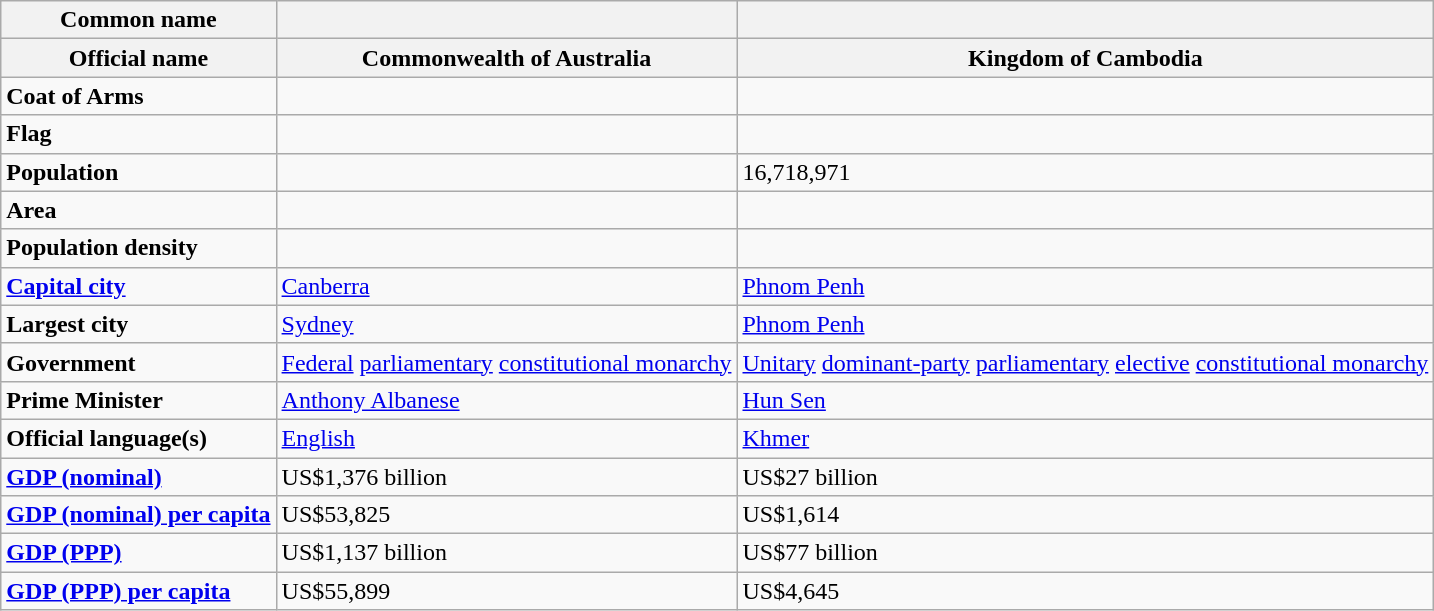<table class="wikitable">
<tr>
<th>Common name</th>
<th></th>
<th></th>
</tr>
<tr>
<th>Official name</th>
<th>Commonwealth of Australia</th>
<th>Kingdom of Cambodia</th>
</tr>
<tr>
<td><strong>Coat of Arms</strong></td>
<td style="text-align:center"></td>
<td style="text-align:center"></td>
</tr>
<tr>
<td><strong>Flag</strong></td>
<td style="text-align:center"></td>
<td style="text-align:center"></td>
</tr>
<tr>
<td><strong>Population</strong></td>
<td></td>
<td>16,718,971</td>
</tr>
<tr>
<td><strong>Area</strong></td>
<td></td>
<td></td>
</tr>
<tr>
<td><strong>Population density</strong></td>
<td></td>
<td></td>
</tr>
<tr>
<td><strong><a href='#'>Capital city</a></strong></td>
<td><a href='#'>Canberra</a></td>
<td><a href='#'>Phnom Penh</a></td>
</tr>
<tr>
<td><strong>Largest city</strong></td>
<td><a href='#'>Sydney</a></td>
<td><a href='#'>Phnom Penh</a></td>
</tr>
<tr>
<td><strong>Government</strong></td>
<td><a href='#'>Federal</a> <a href='#'>parliamentary</a> <a href='#'>constitutional monarchy</a></td>
<td><a href='#'>Unitary</a> <a href='#'>dominant-party</a> <a href='#'>parliamentary</a> <a href='#'>elective</a> <a href='#'>constitutional monarchy</a></td>
</tr>
<tr>
<td><strong>Prime Minister</strong></td>
<td><a href='#'>Anthony Albanese</a></td>
<td><a href='#'>Hun Sen</a></td>
</tr>
<tr>
<td><strong>Official language(s)</strong></td>
<td><a href='#'>English</a> </td>
<td><a href='#'>Khmer</a></td>
</tr>
<tr>
<td><strong><a href='#'>GDP (nominal)</a></strong></td>
<td>US$1,376 billion</td>
<td>US$27 billion</td>
</tr>
<tr>
<td><strong><a href='#'>GDP (nominal) per capita</a></strong></td>
<td>US$53,825</td>
<td>US$1,614</td>
</tr>
<tr>
<td><strong><a href='#'>GDP (PPP)</a></strong></td>
<td>US$1,137 billion</td>
<td>US$77 billion</td>
</tr>
<tr>
<td><strong><a href='#'>GDP (PPP) per capita</a></strong></td>
<td>US$55,899</td>
<td>US$4,645</td>
</tr>
</table>
